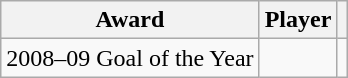<table class="wikitable sortable" style="text-align:center;">
<tr>
<th>Award</th>
<th>Player</th>
<th class="unsortable"></th>
</tr>
<tr>
<td style="text-align:left;">2008–09 Goal of the Year</td>
<td style="text-align:left;"></td>
<td></td>
</tr>
</table>
